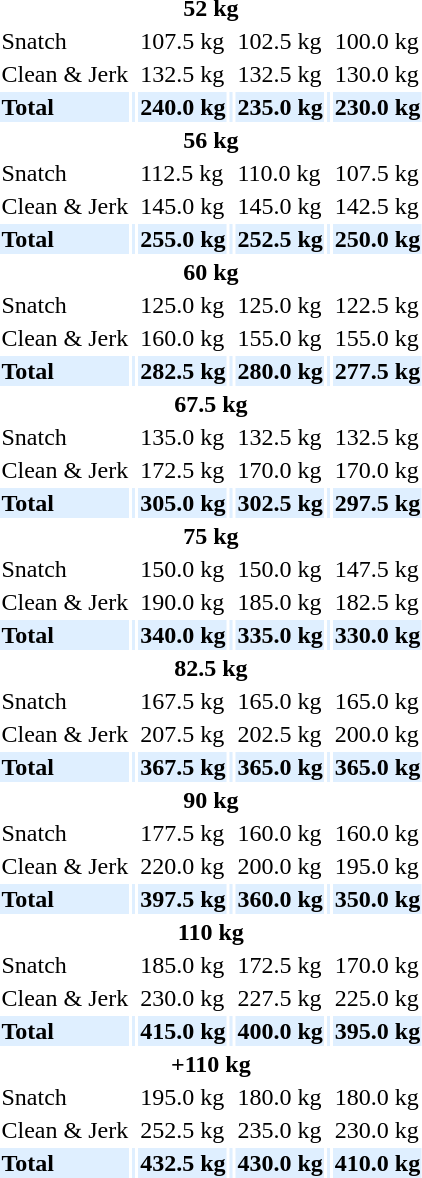<table>
<tr>
<th colspan=7>52 kg</th>
</tr>
<tr>
<td>Snatch</td>
<td></td>
<td>107.5 kg</td>
<td></td>
<td>102.5 kg</td>
<td></td>
<td>100.0 kg</td>
</tr>
<tr>
<td>Clean & Jerk</td>
<td></td>
<td>132.5 kg</td>
<td></td>
<td>132.5 kg</td>
<td></td>
<td>130.0 kg</td>
</tr>
<tr bgcolor=#dfefff>
<td><strong>Total</strong></td>
<td></td>
<td><strong>240.0 kg</strong></td>
<td></td>
<td><strong>235.0 kg</strong></td>
<td></td>
<td><strong>230.0 kg</strong></td>
</tr>
<tr>
<th colspan=7>56 kg</th>
</tr>
<tr>
<td>Snatch</td>
<td></td>
<td>112.5 kg</td>
<td></td>
<td>110.0 kg</td>
<td></td>
<td>107.5 kg</td>
</tr>
<tr>
<td>Clean & Jerk</td>
<td></td>
<td>145.0 kg</td>
<td></td>
<td>145.0 kg</td>
<td></td>
<td>142.5 kg</td>
</tr>
<tr bgcolor=#dfefff>
<td><strong>Total</strong></td>
<td></td>
<td><strong>255.0 kg</strong></td>
<td></td>
<td><strong>252.5 kg</strong></td>
<td></td>
<td><strong>250.0 kg</strong></td>
</tr>
<tr>
<th colspan=7>60 kg</th>
</tr>
<tr>
<td>Snatch</td>
<td></td>
<td>125.0 kg</td>
<td></td>
<td>125.0 kg</td>
<td></td>
<td>122.5 kg</td>
</tr>
<tr>
<td>Clean & Jerk</td>
<td></td>
<td>160.0 kg</td>
<td></td>
<td>155.0 kg</td>
<td></td>
<td>155.0 kg</td>
</tr>
<tr bgcolor=#dfefff>
<td><strong>Total</strong></td>
<td></td>
<td><strong>282.5 kg</strong></td>
<td></td>
<td><strong>280.0 kg</strong></td>
<td></td>
<td><strong>277.5 kg</strong></td>
</tr>
<tr>
<th colspan=7>67.5 kg</th>
</tr>
<tr>
<td>Snatch</td>
<td></td>
<td>135.0 kg</td>
<td></td>
<td>132.5 kg</td>
<td></td>
<td>132.5 kg</td>
</tr>
<tr>
<td>Clean & Jerk</td>
<td></td>
<td>172.5 kg</td>
<td></td>
<td>170.0 kg</td>
<td></td>
<td>170.0 kg</td>
</tr>
<tr bgcolor=#dfefff>
<td><strong>Total</strong></td>
<td></td>
<td><strong>305.0 kg</strong></td>
<td></td>
<td><strong>302.5 kg</strong></td>
<td></td>
<td><strong>297.5 kg</strong></td>
</tr>
<tr>
<th colspan=7>75 kg</th>
</tr>
<tr>
<td>Snatch</td>
<td></td>
<td>150.0 kg</td>
<td></td>
<td>150.0 kg</td>
<td></td>
<td>147.5 kg</td>
</tr>
<tr>
<td>Clean & Jerk</td>
<td></td>
<td>190.0 kg</td>
<td></td>
<td>185.0 kg</td>
<td></td>
<td>182.5 kg</td>
</tr>
<tr bgcolor=#dfefff>
<td><strong>Total</strong></td>
<td></td>
<td><strong>340.0 kg</strong></td>
<td></td>
<td><strong>335.0 kg</strong></td>
<td></td>
<td><strong>330.0 kg</strong></td>
</tr>
<tr>
<th colspan=7>82.5 kg</th>
</tr>
<tr>
<td>Snatch</td>
<td></td>
<td>167.5 kg</td>
<td></td>
<td>165.0 kg</td>
<td></td>
<td>165.0 kg</td>
</tr>
<tr>
<td>Clean & Jerk</td>
<td></td>
<td>207.5 kg</td>
<td></td>
<td>202.5 kg</td>
<td></td>
<td>200.0 kg</td>
</tr>
<tr bgcolor=#dfefff>
<td><strong>Total</strong></td>
<td></td>
<td><strong>367.5 kg</strong></td>
<td></td>
<td><strong>365.0 kg</strong></td>
<td></td>
<td><strong>365.0 kg</strong></td>
</tr>
<tr>
<th colspan=7>90 kg</th>
</tr>
<tr>
<td>Snatch</td>
<td></td>
<td>177.5 kg</td>
<td></td>
<td>160.0 kg</td>
<td></td>
<td>160.0 kg</td>
</tr>
<tr>
<td>Clean & Jerk</td>
<td></td>
<td>220.0 kg</td>
<td></td>
<td>200.0 kg</td>
<td></td>
<td>195.0 kg</td>
</tr>
<tr bgcolor=#dfefff>
<td><strong>Total</strong></td>
<td></td>
<td><strong>397.5 kg</strong></td>
<td></td>
<td><strong>360.0 kg</strong></td>
<td></td>
<td><strong>350.0 kg</strong></td>
</tr>
<tr>
<th colspan=7>110 kg</th>
</tr>
<tr>
<td>Snatch</td>
<td></td>
<td>185.0 kg</td>
<td></td>
<td>172.5 kg</td>
<td></td>
<td>170.0 kg</td>
</tr>
<tr>
<td>Clean & Jerk</td>
<td></td>
<td>230.0 kg</td>
<td></td>
<td>227.5 kg</td>
<td></td>
<td>225.0 kg</td>
</tr>
<tr bgcolor=#dfefff>
<td><strong>Total</strong></td>
<td></td>
<td><strong>415.0 kg</strong></td>
<td></td>
<td><strong>400.0 kg</strong></td>
<td></td>
<td><strong>395.0 kg</strong></td>
</tr>
<tr>
<th colspan=7>+110 kg</th>
</tr>
<tr>
<td>Snatch</td>
<td></td>
<td>195.0 kg</td>
<td></td>
<td>180.0 kg</td>
<td></td>
<td>180.0 kg</td>
</tr>
<tr>
<td>Clean & Jerk</td>
<td></td>
<td>252.5 kg</td>
<td></td>
<td>235.0 kg</td>
<td></td>
<td>230.0 kg</td>
</tr>
<tr bgcolor=#dfefff>
<td><strong>Total</strong></td>
<td></td>
<td><strong>432.5 kg</strong></td>
<td></td>
<td><strong>430.0 kg</strong></td>
<td></td>
<td><strong>410.0 kg</strong></td>
</tr>
</table>
